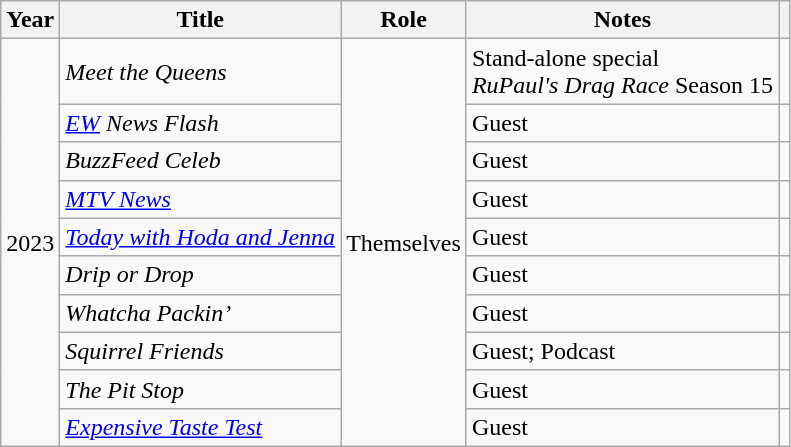<table class="wikitable">
<tr>
<th>Year</th>
<th>Title</th>
<th>Role</th>
<th>Notes</th>
<th style="text-align: center;" class="unsortable"></th>
</tr>
<tr>
<td rowspan="10">2023</td>
<td><em>Meet the Queens</em></td>
<td rowspan="10">Themselves</td>
<td>Stand-alone special<br><em>RuPaul's Drag Race</em> Season 15</td>
<td style="text-align: center;"></td>
</tr>
<tr>
<td><em><a href='#'>EW</a> News Flash</em></td>
<td>Guest</td>
<td style="text-align: center;"></td>
</tr>
<tr>
<td><em>BuzzFeed Celeb</em></td>
<td>Guest</td>
<td style="text-align: center;"></td>
</tr>
<tr>
<td><em><a href='#'>MTV News</a></em></td>
<td>Guest</td>
<td style="text-align: center;"></td>
</tr>
<tr>
<td><em><a href='#'>Today with Hoda and Jenna</a></em></td>
<td>Guest</td>
<td style="text-align: center;"></td>
</tr>
<tr>
<td><em>Drip or Drop</em></td>
<td>Guest</td>
<td style="text-align: center;"></td>
</tr>
<tr>
<td><em>Whatcha Packin’</em></td>
<td>Guest</td>
<td style="text-align: center;"></td>
</tr>
<tr>
<td><em>Squirrel Friends</em></td>
<td>Guest; Podcast</td>
<td style="text-align: center;"></td>
</tr>
<tr>
<td><em>The Pit Stop</em></td>
<td>Guest</td>
<td style="text-align: center;"></td>
</tr>
<tr>
<td><em><a href='#'>Expensive Taste Test</a></em></td>
<td>Guest</td>
<td style="text-align: center;"></td>
</tr>
</table>
